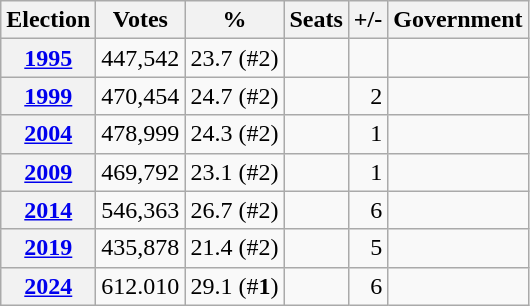<table class="wikitable" style="text-align:right;">
<tr>
<th>Election</th>
<th>Votes</th>
<th>%</th>
<th>Seats</th>
<th>+/-</th>
<th>Government</th>
</tr>
<tr>
<th><a href='#'>1995</a></th>
<td>447,542</td>
<td>23.7 (#2)</td>
<td></td>
<td></td>
<td></td>
</tr>
<tr>
<th><a href='#'>1999</a></th>
<td>470,454</td>
<td>24.7 (#2)</td>
<td></td>
<td> 2</td>
<td></td>
</tr>
<tr>
<th><a href='#'>2004</a></th>
<td>478,999</td>
<td>24.3 (#2)</td>
<td></td>
<td> 1</td>
<td></td>
</tr>
<tr>
<th><a href='#'>2009</a></th>
<td>469,792</td>
<td>23.1 (#2)</td>
<td></td>
<td> 1</td>
<td></td>
</tr>
<tr>
<th><a href='#'>2014</a></th>
<td>546,363</td>
<td>26.7 (#2)</td>
<td></td>
<td> 6</td>
<td></td>
</tr>
<tr>
<th><a href='#'>2019</a></th>
<td>435,878</td>
<td>21.4 (#2)</td>
<td></td>
<td> 5</td>
<td></td>
</tr>
<tr>
<th><a href='#'>2024</a></th>
<td>612.010</td>
<td>29.1 (#<strong>1</strong>)</td>
<td></td>
<td> 6</td>
<td></td>
</tr>
</table>
